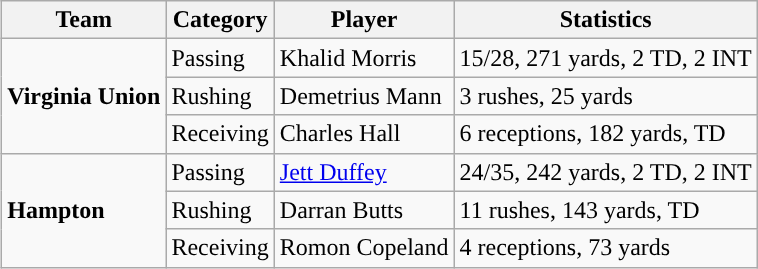<table class="wikitable" style="float: right;">
<tr>
<th>Team</th>
<th>Category</th>
<th>Player</th>
<th>Statistics</th>
</tr>
<tr>
<td rowspan=3><strong>Virginia Union</strong></td>
<td>Passing</td>
<td>Khalid Morris</td>
<td>15/28, 271 yards, 2 TD, 2 INT</td>
</tr>
<tr>
<td>Rushing</td>
<td>Demetrius Mann</td>
<td>3 rushes, 25 yards</td>
</tr>
<tr>
<td>Receiving</td>
<td>Charles Hall</td>
<td>6 receptions, 182 yards, TD</td>
</tr>
<tr>
<td rowspan=3><strong>Hampton</strong></td>
<td>Passing</td>
<td><a href='#'>Jett Duffey</a></td>
<td>24/35, 242 yards, 2 TD, 2 INT</td>
</tr>
<tr>
<td>Rushing</td>
<td>Darran Butts</td>
<td>11 rushes, 143 yards, TD</td>
</tr>
<tr>
<td>Receiving</td>
<td>Romon Copeland</td>
<td>4 receptions, 73 yards</td>
</tr>
</table>
